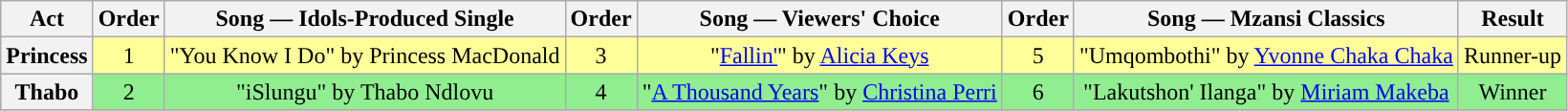<table class="wikitable plainrowheaders" style="text-align:center;">
<tr>
<th scope"col">Act</th>
<th scope"col">Order</th>
<th scope"col">Song — Idols-Produced Single</th>
<th scope"col">Order</th>
<th scope"col">Song — Viewers' Choice</th>
<th scope"col">Order</th>
<th scope"col">Song — Mzansi Classics</th>
<th scope"col">Result</th>
</tr>
<tr bgcolor="#ff9">
<th scope=row>Princess</th>
<td>1</td>
<td>"You Know I Do" by Princess MacDonald</td>
<td>3</td>
<td>"<a href='#'>Fallin'</a>" by <a href='#'>Alicia Keys</a></td>
<td>5</td>
<td>"Umqombothi" by <a href='#'>Yvonne Chaka Chaka</a></td>
<td>Runner-up</td>
</tr>
<tr bgcolor="lightgreen">
<th scope=row><strong>Thabo</strong></th>
<td>2</td>
<td>"iSlungu" by Thabo Ndlovu</td>
<td>4</td>
<td>"<a href='#'>A Thousand Years</a>" by <a href='#'>Christina Perri</a></td>
<td>6</td>
<td>"Lakutshon' Ilanga" by <a href='#'>Miriam Makeba</a></td>
<td>Winner</td>
</tr>
</table>
